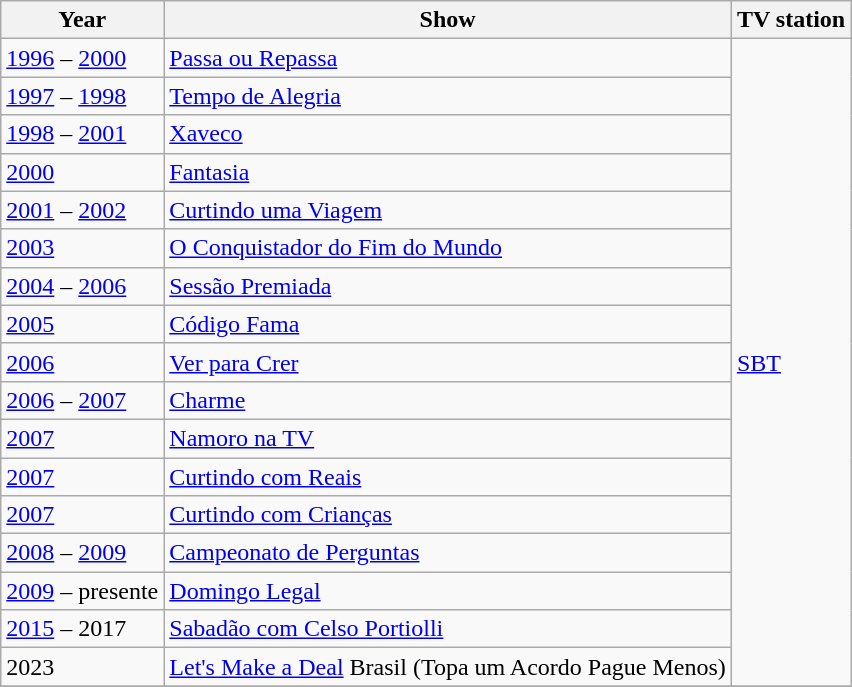<table class="wikitable">
<tr>
<th>Year</th>
<th>Show</th>
<th>TV station</th>
</tr>
<tr>
<td><a href='#'>1996</a> – <a href='#'>2000</a></td>
<td><a href='#'>Passa ou Repassa</a></td>
<td rowspan="17"><a href='#'>SBT</a></td>
</tr>
<tr>
<td><a href='#'>1997</a> – <a href='#'>1998</a></td>
<td><a href='#'>Tempo de Alegria</a></td>
</tr>
<tr>
<td><a href='#'>1998</a> – <a href='#'>2001</a></td>
<td><a href='#'>Xaveco</a></td>
</tr>
<tr>
<td><a href='#'>2000</a></td>
<td><a href='#'>Fantasia</a></td>
</tr>
<tr>
<td><a href='#'>2001</a> – <a href='#'>2002</a></td>
<td><a href='#'>Curtindo uma Viagem</a></td>
</tr>
<tr>
<td><a href='#'>2003</a></td>
<td><a href='#'>O Conquistador do Fim do Mundo</a></td>
</tr>
<tr>
<td><a href='#'>2004</a> – <a href='#'>2006</a></td>
<td><a href='#'>Sessão Premiada</a></td>
</tr>
<tr>
<td><a href='#'>2005</a></td>
<td><a href='#'>Código Fama</a></td>
</tr>
<tr>
<td><a href='#'>2006</a></td>
<td><a href='#'>Ver para Crer</a></td>
</tr>
<tr>
<td><a href='#'>2006</a> – <a href='#'>2007</a></td>
<td><a href='#'>Charme</a></td>
</tr>
<tr>
<td><a href='#'>2007</a></td>
<td><a href='#'>Namoro na TV</a></td>
</tr>
<tr>
<td><a href='#'>2007</a></td>
<td><a href='#'>Curtindo com Reais</a></td>
</tr>
<tr>
<td><a href='#'>2007</a></td>
<td><a href='#'>Curtindo com Crianças</a></td>
</tr>
<tr>
<td><a href='#'>2008</a> – <a href='#'>2009</a></td>
<td><a href='#'>Campeonato de Perguntas</a></td>
</tr>
<tr>
<td><a href='#'>2009</a> – presente</td>
<td><a href='#'>Domingo Legal</a></td>
</tr>
<tr>
<td><a href='#'>2015</a> – 2017</td>
<td><a href='#'>Sabadão com Celso Portiolli</a></td>
</tr>
<tr>
<td>2023</td>
<td><a href='#'>Let's Make a Deal</a> Brasil (Topa um Acordo Pague Menos) </td>
</tr>
<tr>
</tr>
</table>
